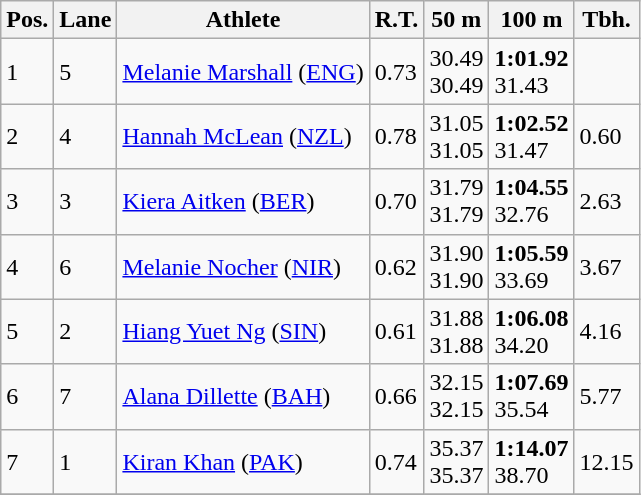<table class="wikitable">
<tr>
<th>Pos.</th>
<th>Lane</th>
<th>Athlete</th>
<th>R.T.</th>
<th>50 m</th>
<th>100 m</th>
<th>Tbh.</th>
</tr>
<tr>
<td>1</td>
<td>5</td>
<td> <a href='#'>Melanie Marshall</a> (<a href='#'>ENG</a>)</td>
<td>0.73</td>
<td>30.49<br>30.49</td>
<td><strong>1:01.92</strong><br>31.43</td>
<td> </td>
</tr>
<tr>
<td>2</td>
<td>4</td>
<td> <a href='#'>Hannah McLean</a> (<a href='#'>NZL</a>)</td>
<td>0.78</td>
<td>31.05<br>31.05</td>
<td><strong>1:02.52</strong><br>31.47</td>
<td>0.60</td>
</tr>
<tr>
<td>3</td>
<td>3</td>
<td> <a href='#'>Kiera Aitken</a> (<a href='#'>BER</a>)</td>
<td>0.70</td>
<td>31.79<br>31.79</td>
<td><strong>1:04.55</strong><br>32.76</td>
<td>2.63</td>
</tr>
<tr>
<td>4</td>
<td>6</td>
<td> <a href='#'>Melanie Nocher</a> (<a href='#'>NIR</a>)</td>
<td>0.62</td>
<td>31.90<br>31.90</td>
<td><strong>1:05.59</strong><br>33.69</td>
<td>3.67</td>
</tr>
<tr>
<td>5</td>
<td>2</td>
<td> <a href='#'>Hiang Yuet Ng</a> (<a href='#'>SIN</a>)</td>
<td>0.61</td>
<td>31.88<br>31.88</td>
<td><strong>1:06.08</strong><br>34.20</td>
<td>4.16</td>
</tr>
<tr>
<td>6</td>
<td>7</td>
<td> <a href='#'>Alana Dillette</a> (<a href='#'>BAH</a>)</td>
<td>0.66</td>
<td>32.15<br>32.15</td>
<td><strong>1:07.69</strong><br>35.54</td>
<td>5.77</td>
</tr>
<tr>
<td>7</td>
<td>1</td>
<td> <a href='#'>Kiran Khan</a> (<a href='#'>PAK</a>)</td>
<td>0.74</td>
<td>35.37<br>35.37</td>
<td><strong>1:14.07</strong><br>38.70</td>
<td>12.15</td>
</tr>
<tr>
</tr>
</table>
